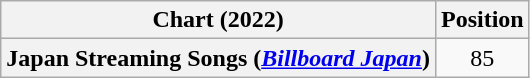<table class="wikitable plainrowheaders" style="text-align:center">
<tr>
<th scope="col">Chart (2022)</th>
<th scope="col">Position</th>
</tr>
<tr>
<th scope="row">Japan Streaming Songs (<em><a href='#'>Billboard Japan</a></em>)</th>
<td>85</td>
</tr>
</table>
